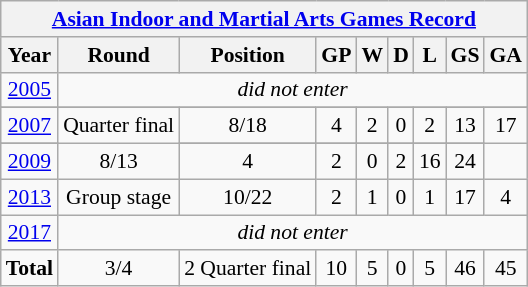<table class="wikitable" style="text-align: center;font-size:90%;">
<tr>
<th colspan=9><a href='#'>Asian Indoor and Martial Arts Games Record</a></th>
</tr>
<tr>
<th>Year</th>
<th>Round</th>
<th>Position</th>
<th>GP</th>
<th>W</th>
<th>D</th>
<th>L</th>
<th>GS</th>
<th>GA</th>
</tr>
<tr>
<td> <a href='#'>2005</a></td>
<td colspan=8><em>did not enter</em></td>
</tr>
<tr>
</tr>
<tr>
<td> <a href='#'>2007</a></td>
<td rowspan="2" colspan="1">Quarter final</td>
<td>8/18</td>
<td>4</td>
<td>2</td>
<td>0</td>
<td>2</td>
<td>13</td>
<td>17</td>
</tr>
<tr>
</tr>
<tr>
<td> <a href='#'>2009</a></td>
<td>8/13</td>
<td>4</td>
<td>2</td>
<td>0</td>
<td>2</td>
<td>16</td>
<td>24</td>
</tr>
<tr>
<td> <a href='#'>2013</a></td>
<td>Group stage</td>
<td>10/22</td>
<td>2</td>
<td>1</td>
<td>0</td>
<td>1</td>
<td>17</td>
<td>4</td>
</tr>
<tr>
<td> <a href='#'>2017</a></td>
<td colspan=8><em>did not enter</em></td>
</tr>
<tr>
<td><strong>Total</strong></td>
<td>3/4</td>
<td>2 Quarter final</td>
<td>10</td>
<td>5</td>
<td>0</td>
<td>5</td>
<td>46</td>
<td>45</td>
</tr>
</table>
